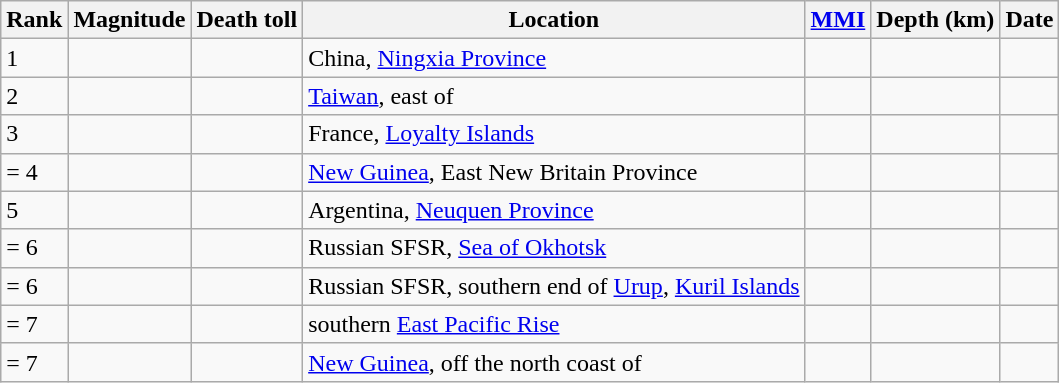<table class="sortable wikitable" style="font-size:100%;">
<tr>
<th>Rank</th>
<th>Magnitude</th>
<th>Death toll</th>
<th>Location</th>
<th><a href='#'>MMI</a></th>
<th>Depth (km)</th>
<th>Date</th>
</tr>
<tr>
<td>1</td>
<td></td>
<td></td>
<td>China, <a href='#'>Ningxia Province</a></td>
<td></td>
<td></td>
<td></td>
</tr>
<tr>
<td>2</td>
<td></td>
<td></td>
<td><a href='#'>Taiwan</a>, east of</td>
<td></td>
<td></td>
<td></td>
</tr>
<tr>
<td>3</td>
<td></td>
<td></td>
<td>France, <a href='#'>Loyalty Islands</a></td>
<td></td>
<td></td>
<td></td>
</tr>
<tr>
<td>= 4</td>
<td></td>
<td></td>
<td><a href='#'>New Guinea</a>, East New Britain Province</td>
<td></td>
<td></td>
<td></td>
</tr>
<tr>
<td>5</td>
<td></td>
<td></td>
<td>Argentina, <a href='#'>Neuquen Province</a></td>
<td></td>
<td></td>
<td></td>
</tr>
<tr>
<td>= 6</td>
<td></td>
<td></td>
<td>Russian SFSR, <a href='#'>Sea of Okhotsk</a></td>
<td></td>
<td></td>
<td></td>
</tr>
<tr>
<td>= 6</td>
<td></td>
<td></td>
<td>Russian SFSR, southern end of <a href='#'>Urup</a>, <a href='#'>Kuril Islands</a></td>
<td></td>
<td></td>
<td></td>
</tr>
<tr>
<td>= 7</td>
<td></td>
<td></td>
<td>southern <a href='#'>East Pacific Rise</a></td>
<td></td>
<td></td>
<td></td>
</tr>
<tr>
<td>= 7</td>
<td></td>
<td></td>
<td><a href='#'>New Guinea</a>, off the north coast of</td>
<td></td>
<td></td>
<td></td>
</tr>
</table>
